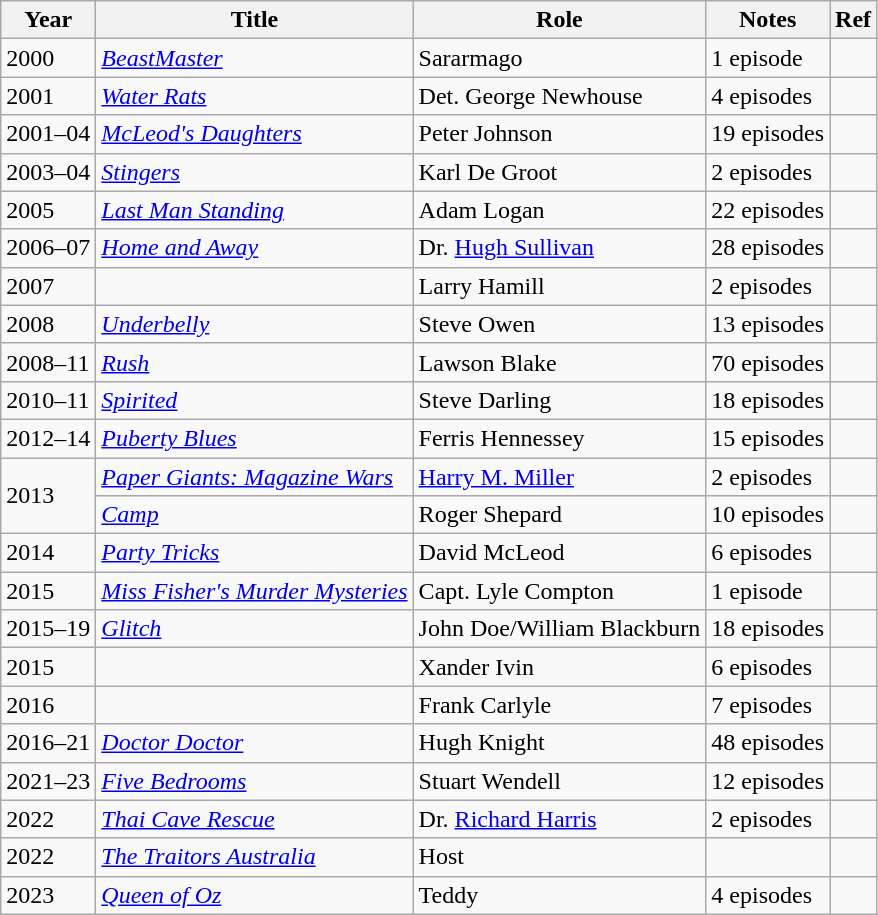<table class="wikitable sortable">
<tr>
<th>Year</th>
<th>Title</th>
<th>Role</th>
<th class="unsortable">Notes</th>
<th>Ref</th>
</tr>
<tr>
<td>2000</td>
<td><em><a href='#'>BeastMaster</a></em></td>
<td>Sararmago</td>
<td>1 episode</td>
<td></td>
</tr>
<tr>
<td>2001</td>
<td><em><a href='#'>Water Rats</a></em></td>
<td>Det. George Newhouse</td>
<td>4 episodes</td>
<td></td>
</tr>
<tr>
<td>2001–04</td>
<td><em><a href='#'>McLeod's Daughters</a></em></td>
<td>Peter Johnson</td>
<td>19 episodes</td>
<td></td>
</tr>
<tr>
<td>2003–04</td>
<td><em><a href='#'>Stingers</a></em></td>
<td>Karl De Groot</td>
<td>2 episodes</td>
<td></td>
</tr>
<tr>
<td>2005</td>
<td><em><a href='#'>Last Man Standing</a></em></td>
<td>Adam Logan</td>
<td>22 episodes</td>
<td></td>
</tr>
<tr>
<td>2006–07</td>
<td><em><a href='#'>Home and Away</a></em></td>
<td>Dr. <a href='#'>Hugh Sullivan</a></td>
<td>28 episodes</td>
<td></td>
</tr>
<tr>
<td>2007</td>
<td><em></em></td>
<td>Larry Hamill</td>
<td>2 episodes</td>
<td></td>
</tr>
<tr>
<td>2008</td>
<td><em><a href='#'>Underbelly</a></em></td>
<td>Steve Owen</td>
<td>13 episodes</td>
<td></td>
</tr>
<tr>
<td>2008–11</td>
<td><em><a href='#'>Rush</a></em></td>
<td>Lawson Blake</td>
<td>70 episodes</td>
<td></td>
</tr>
<tr>
<td>2010–11</td>
<td><em><a href='#'>Spirited</a></em></td>
<td>Steve Darling</td>
<td>18 episodes</td>
<td></td>
</tr>
<tr>
<td>2012–14</td>
<td><em><a href='#'>Puberty Blues</a></em></td>
<td>Ferris Hennessey</td>
<td>15 episodes</td>
<td></td>
</tr>
<tr>
<td rowspan="2">2013</td>
<td><em><a href='#'>Paper Giants: Magazine Wars</a></em></td>
<td><a href='#'>Harry M. Miller</a></td>
<td>2 episodes</td>
<td></td>
</tr>
<tr>
<td><em><a href='#'>Camp</a></em></td>
<td>Roger Shepard</td>
<td>10 episodes</td>
<td></td>
</tr>
<tr>
<td>2014</td>
<td><em><a href='#'>Party Tricks</a></em></td>
<td>David McLeod</td>
<td>6 episodes</td>
<td></td>
</tr>
<tr>
<td>2015</td>
<td><em><a href='#'>Miss Fisher's Murder Mysteries</a></em></td>
<td>Capt. Lyle Compton</td>
<td>1 episode</td>
<td></td>
</tr>
<tr>
<td>2015–19</td>
<td><em><a href='#'>Glitch</a></em></td>
<td>John Doe/William Blackburn</td>
<td>18 episodes</td>
<td></td>
</tr>
<tr>
<td>2015</td>
<td><em></em></td>
<td>Xander Ivin</td>
<td>6 episodes</td>
<td></td>
</tr>
<tr>
<td>2016</td>
<td><em></em></td>
<td>Frank Carlyle</td>
<td>7 episodes</td>
<td></td>
</tr>
<tr>
<td>2016–21</td>
<td><em><a href='#'>Doctor Doctor</a></em></td>
<td>Hugh Knight</td>
<td>48 episodes</td>
<td></td>
</tr>
<tr>
<td>2021–23</td>
<td><em><a href='#'>Five Bedrooms</a></em></td>
<td>Stuart Wendell</td>
<td>12 episodes</td>
<td></td>
</tr>
<tr>
<td>2022</td>
<td><em><a href='#'>Thai Cave Rescue</a></em></td>
<td>Dr. <a href='#'>Richard Harris</a></td>
<td>2 episodes</td>
<td></td>
</tr>
<tr>
<td>2022</td>
<td><em><a href='#'>The Traitors Australia</a></em></td>
<td>Host</td>
<td></td>
</tr>
<tr>
<td>2023</td>
<td><em><a href='#'>Queen of Oz</a></em></td>
<td>Teddy</td>
<td>4 episodes</td>
<td></td>
</tr>
</table>
